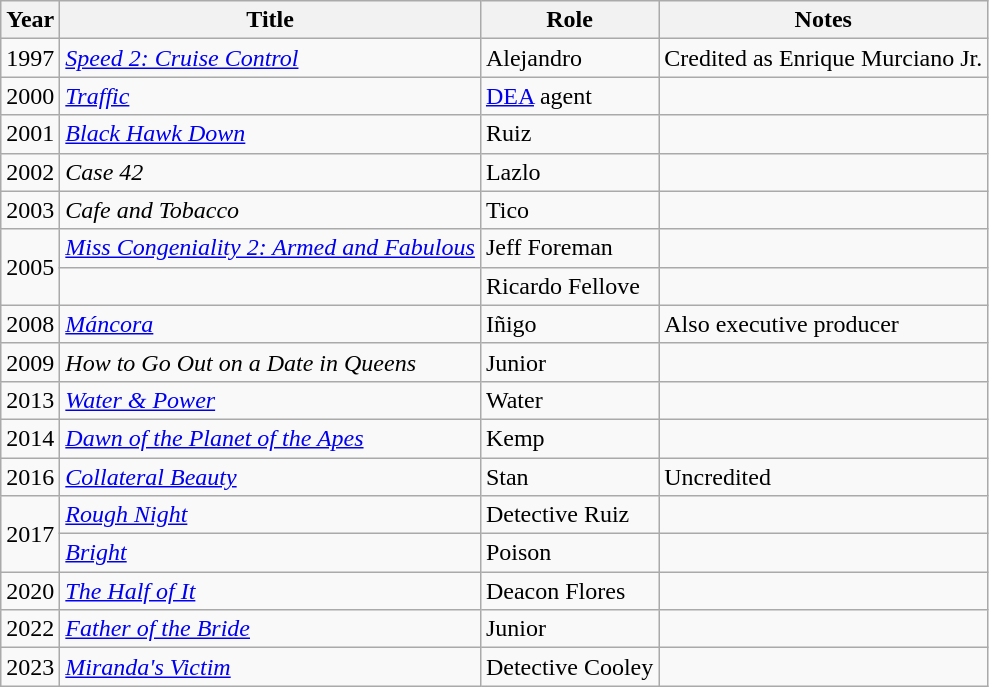<table class="wikitable sortable">
<tr>
<th>Year</th>
<th>Title</th>
<th>Role</th>
<th class="unsortable">Notes</th>
</tr>
<tr>
<td>1997</td>
<td><em><a href='#'>Speed 2: Cruise Control</a></em></td>
<td>Alejandro</td>
<td>Credited as Enrique Murciano Jr.</td>
</tr>
<tr>
<td>2000</td>
<td><em><a href='#'>Traffic</a></em></td>
<td><a href='#'>DEA</a> agent</td>
<td></td>
</tr>
<tr>
<td>2001</td>
<td><em><a href='#'>Black Hawk Down</a></em></td>
<td>Ruiz</td>
<td></td>
</tr>
<tr>
<td>2002</td>
<td><em>Case 42</em></td>
<td>Lazlo</td>
<td></td>
</tr>
<tr>
<td>2003</td>
<td><em>Cafe and Tobacco</em></td>
<td>Tico</td>
<td></td>
</tr>
<tr>
<td rowspan="2">2005</td>
<td><em><a href='#'>Miss Congeniality 2: Armed and Fabulous</a></em></td>
<td>Jeff Foreman</td>
<td></td>
</tr>
<tr>
<td><em></em></td>
<td>Ricardo Fellove</td>
<td></td>
</tr>
<tr>
<td>2008</td>
<td><em><a href='#'>Máncora</a></em></td>
<td>Iñigo</td>
<td>Also executive producer</td>
</tr>
<tr>
<td>2009</td>
<td><em>How to Go Out on a Date in Queens</em></td>
<td>Junior</td>
<td></td>
</tr>
<tr>
<td>2013</td>
<td><em><a href='#'>Water & Power</a></em></td>
<td>Water</td>
<td></td>
</tr>
<tr>
<td>2014</td>
<td><em><a href='#'>Dawn of the Planet of the Apes</a></em></td>
<td>Kemp</td>
<td></td>
</tr>
<tr>
<td>2016</td>
<td><em><a href='#'>Collateral Beauty</a></em></td>
<td>Stan</td>
<td>Uncredited</td>
</tr>
<tr>
<td rowspan="2">2017</td>
<td><em><a href='#'>Rough Night</a></em></td>
<td>Detective Ruiz</td>
<td></td>
</tr>
<tr>
<td><em><a href='#'>Bright</a></em></td>
<td>Poison</td>
<td></td>
</tr>
<tr>
<td>2020</td>
<td><em><a href='#'>The Half of It</a></em></td>
<td>Deacon Flores</td>
<td></td>
</tr>
<tr>
<td>2022</td>
<td><em><a href='#'>Father of the Bride</a></em></td>
<td>Junior</td>
<td></td>
</tr>
<tr>
<td>2023</td>
<td><em><a href='#'>Miranda's Victim</a></em></td>
<td>Detective Cooley</td>
<td></td>
</tr>
</table>
